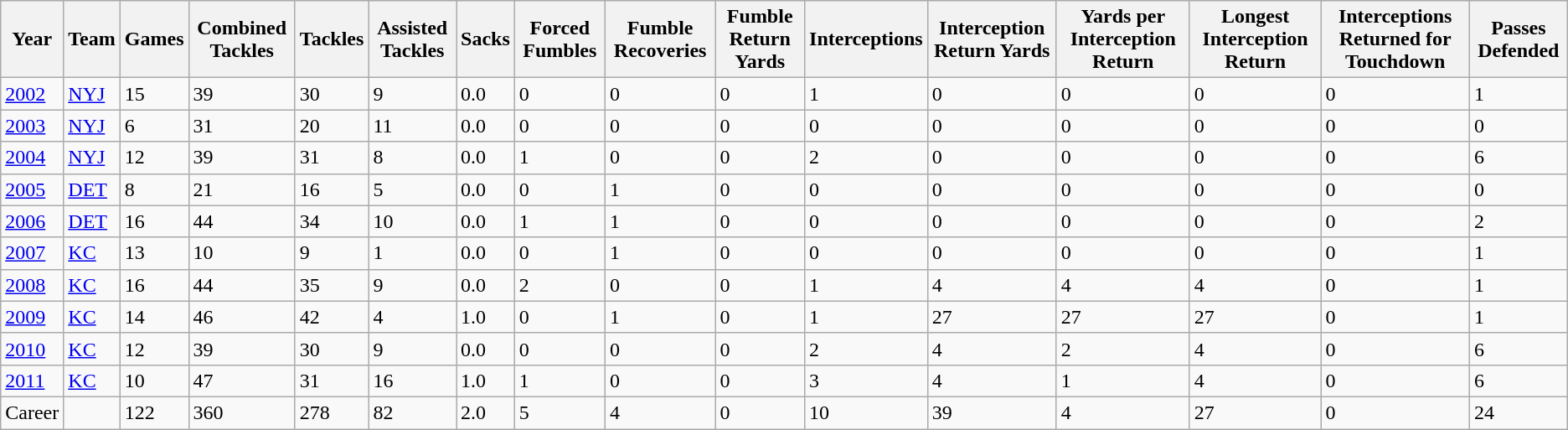<table class="wikitable">
<tr>
<th>Year</th>
<th>Team</th>
<th>Games</th>
<th>Combined Tackles</th>
<th>Tackles</th>
<th>Assisted Tackles</th>
<th>Sacks</th>
<th>Forced Fumbles</th>
<th>Fumble Recoveries</th>
<th>Fumble Return Yards</th>
<th>Interceptions</th>
<th>Interception Return Yards</th>
<th>Yards per Interception Return</th>
<th>Longest Interception Return</th>
<th>Interceptions Returned for Touchdown</th>
<th>Passes Defended</th>
</tr>
<tr>
<td><a href='#'>2002</a></td>
<td><a href='#'>NYJ</a></td>
<td>15</td>
<td>39</td>
<td>30</td>
<td>9</td>
<td>0.0</td>
<td>0</td>
<td>0</td>
<td>0</td>
<td>1</td>
<td>0</td>
<td>0</td>
<td>0</td>
<td>0</td>
<td>1</td>
</tr>
<tr>
<td><a href='#'>2003</a></td>
<td><a href='#'>NYJ</a></td>
<td>6</td>
<td>31</td>
<td>20</td>
<td>11</td>
<td>0.0</td>
<td>0</td>
<td>0</td>
<td>0</td>
<td>0</td>
<td>0</td>
<td>0</td>
<td>0</td>
<td>0</td>
<td>0</td>
</tr>
<tr>
<td><a href='#'>2004</a></td>
<td><a href='#'>NYJ</a></td>
<td>12</td>
<td>39</td>
<td>31</td>
<td>8</td>
<td>0.0</td>
<td>1</td>
<td>0</td>
<td>0</td>
<td>2</td>
<td>0</td>
<td>0</td>
<td>0</td>
<td>0</td>
<td>6</td>
</tr>
<tr>
<td><a href='#'>2005</a></td>
<td><a href='#'>DET</a></td>
<td>8</td>
<td>21</td>
<td>16</td>
<td>5</td>
<td>0.0</td>
<td>0</td>
<td>1</td>
<td>0</td>
<td>0</td>
<td>0</td>
<td>0</td>
<td>0</td>
<td>0</td>
<td>0</td>
</tr>
<tr>
<td><a href='#'>2006</a></td>
<td><a href='#'>DET</a></td>
<td>16</td>
<td>44</td>
<td>34</td>
<td>10</td>
<td>0.0</td>
<td>1</td>
<td>1</td>
<td>0</td>
<td>0</td>
<td>0</td>
<td>0</td>
<td>0</td>
<td>0</td>
<td>2</td>
</tr>
<tr>
<td><a href='#'>2007</a></td>
<td><a href='#'>KC</a></td>
<td>13</td>
<td>10</td>
<td>9</td>
<td>1</td>
<td>0.0</td>
<td>0</td>
<td>1</td>
<td>0</td>
<td>0</td>
<td>0</td>
<td>0</td>
<td>0</td>
<td>0</td>
<td>1</td>
</tr>
<tr>
<td><a href='#'>2008</a></td>
<td><a href='#'>KC</a></td>
<td>16</td>
<td>44</td>
<td>35</td>
<td>9</td>
<td>0.0</td>
<td>2</td>
<td>0</td>
<td>0</td>
<td>1</td>
<td>4</td>
<td>4</td>
<td>4</td>
<td>0</td>
<td>1</td>
</tr>
<tr>
<td><a href='#'>2009</a></td>
<td><a href='#'>KC</a></td>
<td>14</td>
<td>46</td>
<td>42</td>
<td>4</td>
<td>1.0</td>
<td>0</td>
<td>1</td>
<td>0</td>
<td>1</td>
<td>27</td>
<td>27</td>
<td>27</td>
<td>0</td>
<td>1</td>
</tr>
<tr>
<td><a href='#'>2010</a></td>
<td><a href='#'>KC</a></td>
<td>12</td>
<td>39</td>
<td>30</td>
<td>9</td>
<td>0.0</td>
<td>0</td>
<td>0</td>
<td>0</td>
<td>2</td>
<td>4</td>
<td>2</td>
<td>4</td>
<td>0</td>
<td>6</td>
</tr>
<tr>
<td><a href='#'>2011</a></td>
<td><a href='#'>KC</a></td>
<td>10</td>
<td>47</td>
<td>31</td>
<td>16</td>
<td>1.0</td>
<td>1</td>
<td>0</td>
<td>0</td>
<td>3</td>
<td>4</td>
<td>1</td>
<td>4</td>
<td>0</td>
<td>6</td>
</tr>
<tr>
<td>Career</td>
<td></td>
<td>122</td>
<td>360</td>
<td>278</td>
<td>82</td>
<td>2.0</td>
<td>5</td>
<td>4</td>
<td>0</td>
<td>10</td>
<td>39</td>
<td>4</td>
<td>27</td>
<td>0</td>
<td>24</td>
</tr>
</table>
